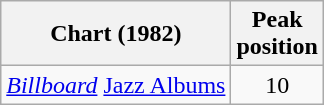<table class="wikitable" border="1">
<tr>
<th>Chart (1982)</th>
<th>Peak<br>position</th>
</tr>
<tr>
<td><em><a href='#'>Billboard</a></em> <a href='#'>Jazz Albums</a></td>
<td align="center">10</td>
</tr>
</table>
